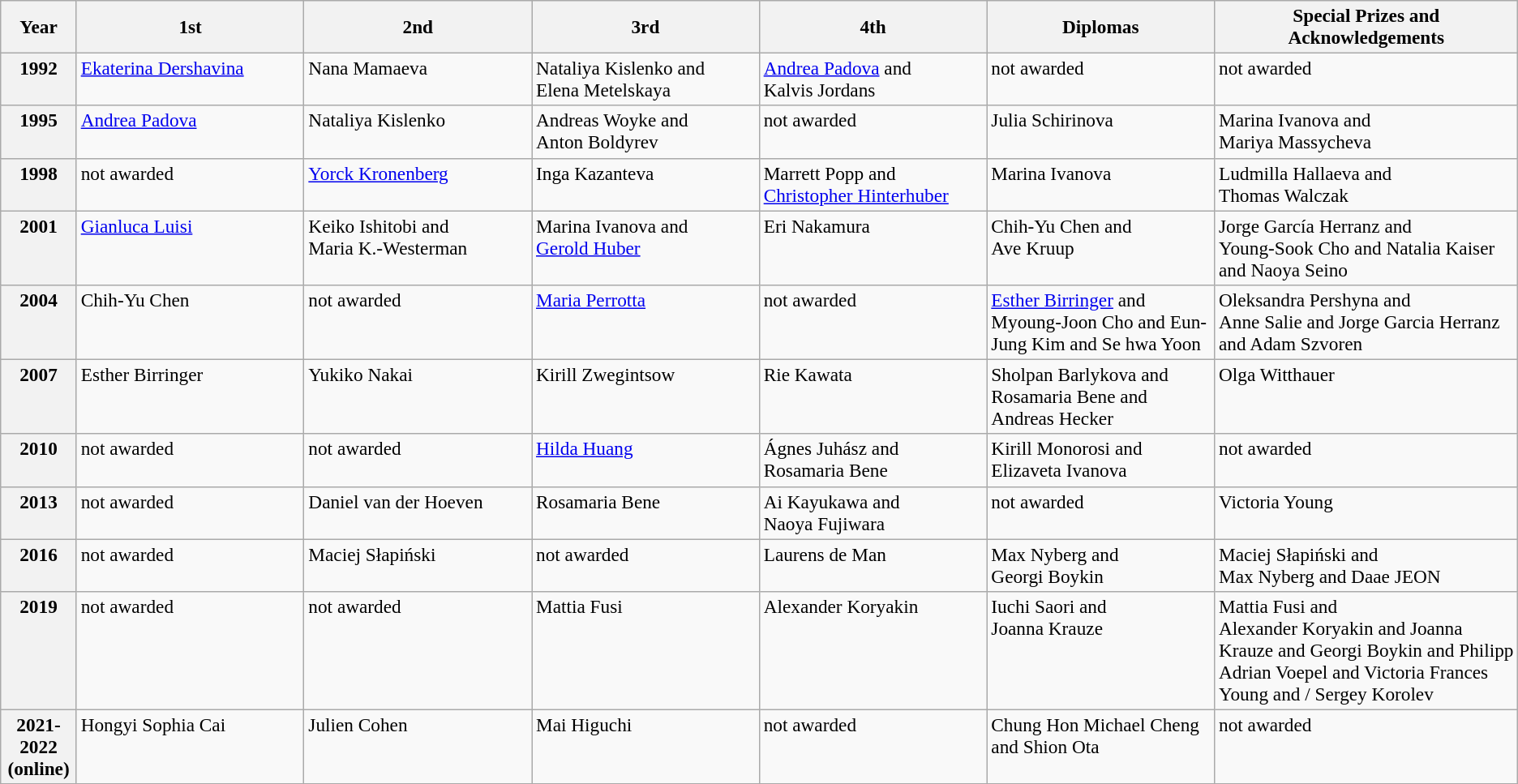<table class="wikitable" style="font-size:97%;">
<tr>
<th width="5%">Year</th>
<th width="15%">1st</th>
<th width="15%">2nd</th>
<th width="15%">3rd</th>
<th width="15%">4th</th>
<th width="15%">Diplomas</th>
<th width="20%">Special Prizes and Acknowledgements</th>
</tr>
<tr valign="top">
<th>1992</th>
<td> <a href='#'>Ekaterina Dershavina</a></td>
<td> Nana Mamaeva</td>
<td> Nataliya Kislenko and<br> Elena Metelskaya</td>
<td> <a href='#'>Andrea Padova</a> and<br> Kalvis Jordans</td>
<td>not awarded</td>
<td>not awarded</td>
</tr>
<tr valign="top">
<th>1995</th>
<td> <a href='#'>Andrea Padova</a></td>
<td> Nataliya Kislenko</td>
<td> Andreas Woyke and<br> Anton Boldyrev</td>
<td>not awarded</td>
<td> Julia Schirinova</td>
<td> Marina Ivanova and<br> Mariya Massycheva</td>
</tr>
<tr valign="top">
<th>1998</th>
<td>not awarded</td>
<td> <a href='#'>Yorck Kronenberg</a></td>
<td> Inga Kazanteva</td>
<td> Marrett Popp and<br> <a href='#'>Christopher Hinterhuber</a></td>
<td> Marina Ivanova</td>
<td> Ludmilla Hallaeva and<br> Thomas Walczak</td>
</tr>
<tr valign="top">
<th>2001</th>
<td> <a href='#'>Gianluca Luisi</a></td>
<td> Keiko Ishitobi and<br> Maria K.-Westerman</td>
<td> Marina Ivanova and<br> <a href='#'>Gerold Huber</a></td>
<td> Eri Nakamura</td>
<td> Chih-Yu Chen and<br> Ave Kruup</td>
<td> Jorge García Herranz and<br> Young-Sook Cho and 
 Natalia Kaiser and 
 Naoya Seino</td>
</tr>
<tr valign="top">
<th>2004</th>
<td> Chih-Yu Chen</td>
<td>not awarded</td>
<td> <a href='#'>Maria Perrotta</a></td>
<td>not awarded</td>
<td> <a href='#'>Esther Birringer</a> and<br> Myoung-Joon Cho and 
 Eun-Jung Kim and 
 Se hwa Yoon</td>
<td> Oleksandra Pershyna and<br> Anne Salie and 
 Jorge Garcia Herranz and 
 Adam Szvoren</td>
</tr>
<tr valign="top">
<th>2007</th>
<td> Esther Birringer</td>
<td> Yukiko Nakai</td>
<td> Kirill Zwegintsow</td>
<td> Rie Kawata</td>
<td> Sholpan Barlykova and<br> Rosamaria Bene and
 Andreas Hecker</td>
<td> Olga Witthauer</td>
</tr>
<tr valign="top">
<th>2010</th>
<td>not awarded</td>
<td>not awarded</td>
<td> <a href='#'>Hilda Huang</a></td>
<td> Ágnes Juhász and<br> Rosamaria Bene</td>
<td> Kirill Monorosi and<br> Elizaveta Ivanova</td>
<td>not awarded</td>
</tr>
<tr valign="top">
<th>2013</th>
<td>not awarded</td>
<td> Daniel van der Hoeven</td>
<td> Rosamaria Bene</td>
<td> Ai Kayukawa and<br> Naoya Fujiwara</td>
<td>not awarded</td>
<td> Victoria Young</td>
</tr>
<tr valign="top">
<th>2016</th>
<td>not awarded</td>
<td> Maciej Słapiński</td>
<td>not awarded</td>
<td> Laurens de Man</td>
<td> Max Nyberg and<br> Georgi Boykin</td>
<td> Maciej Słapiński and<br> Max Nyberg and
 Daae JEON</td>
</tr>
<tr valign="top">
<th>2019</th>
<td>not awarded</td>
<td>not awarded</td>
<td> Mattia Fusi</td>
<td> Alexander Koryakin</td>
<td> Iuchi Saori and<br> Joanna Krauze</td>
<td> Mattia Fusi and<br> Alexander Koryakin and
 Joanna Krauze and
 Georgi Boykin and
 Philipp Adrian Voepel and
 Victoria Frances Young and
/ Sergey Korolev</td>
</tr>
<tr valign="top">
<th>2021-2022 (online)</th>
<td> Hongyi Sophia Cai</td>
<td> Julien Cohen</td>
<td> Mai Higuchi</td>
<td>not awarded</td>
<td> Chung Hon Michael Cheng and  Shion Ota</td>
<td>not awarded</td>
</tr>
<tr valign="top">
</tr>
</table>
